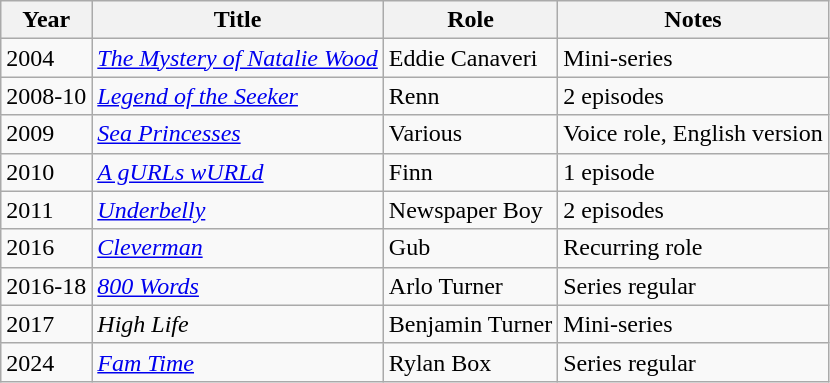<table class = "wikitable sortable">
<tr>
<th>Year</th>
<th>Title</th>
<th>Role</th>
<th>Notes</th>
</tr>
<tr>
<td>2004</td>
<td><em><a href='#'>The Mystery of Natalie Wood</a></em></td>
<td>Eddie Canaveri</td>
<td>Mini-series</td>
</tr>
<tr>
<td>2008-10</td>
<td><em><a href='#'>Legend of the Seeker</a></em></td>
<td>Renn</td>
<td>2 episodes</td>
</tr>
<tr>
<td>2009</td>
<td><em><a href='#'>Sea Princesses</a></em></td>
<td>Various</td>
<td>Voice role, English version</td>
</tr>
<tr>
<td>2010</td>
<td><em><a href='#'>A gURLs wURLd</a></em></td>
<td>Finn</td>
<td>1 episode</td>
</tr>
<tr>
<td>2011</td>
<td><em><a href='#'>Underbelly</a></em></td>
<td>Newspaper Boy</td>
<td>2 episodes</td>
</tr>
<tr>
<td>2016</td>
<td><em><a href='#'>Cleverman</a></em></td>
<td>Gub</td>
<td>Recurring role</td>
</tr>
<tr>
<td>2016-18</td>
<td><em><a href='#'>800 Words</a></em></td>
<td>Arlo Turner</td>
<td>Series regular</td>
</tr>
<tr>
<td>2017</td>
<td><em>High Life</em></td>
<td>Benjamin Turner</td>
<td>Mini-series</td>
</tr>
<tr>
<td>2024</td>
<td><em><a href='#'>Fam Time</a></em></td>
<td>Rylan Box</td>
<td>Series regular</td>
</tr>
</table>
